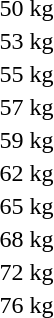<table>
<tr>
<td rowspan=2>50 kg</td>
<td rowspan=2></td>
<td rowspan=2></td>
<td></td>
</tr>
<tr>
<td></td>
</tr>
<tr>
<td>53 kg</td>
<td></td>
<td></td>
<td></td>
</tr>
<tr>
<td>55 kg</td>
<td></td>
<td></td>
<td></td>
</tr>
<tr>
<td>57 kg</td>
<td></td>
<td></td>
<td></td>
</tr>
<tr>
<td>59 kg</td>
<td></td>
<td></td>
<td></td>
</tr>
<tr>
<td>62 kg</td>
<td></td>
<td></td>
<td></td>
</tr>
<tr>
<td>65 kg</td>
<td></td>
<td></td>
<td></td>
</tr>
<tr>
<td rowspan=2>68 kg</td>
<td rowspan=2></td>
<td rowspan=2></td>
<td></td>
</tr>
<tr>
<td></td>
</tr>
<tr>
<td>72 kg</td>
<td></td>
<td></td>
<td></td>
</tr>
<tr>
<td>76 kg</td>
<td></td>
<td></td>
<td></td>
</tr>
</table>
